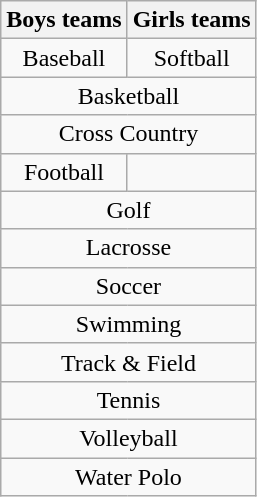<table class="wikitable">
<tr>
<th>Boys teams</th>
<th>Girls teams</th>
</tr>
<tr>
<td style="text-align: center;">Baseball</td>
<td style="text-align: center;">Softball</td>
</tr>
<tr>
<td colspan="2" style="text-align: center;">Basketball</td>
</tr>
<tr>
<td colspan="2" style="text-align: center;">Cross Country</td>
</tr>
<tr>
<td style="text-align: center;">Football</td>
<td style="text-align: center;"></td>
</tr>
<tr>
<td colspan="2" style="text-align: center;">Golf</td>
</tr>
<tr>
<td colspan="2" style="text-align: center;">Lacrosse</td>
</tr>
<tr>
<td colspan="2" style="text-align: center;">Soccer</td>
</tr>
<tr>
<td colspan="2" style="text-align: center;">Swimming</td>
</tr>
<tr>
<td colspan="2" style="text-align: center;">Track & Field</td>
</tr>
<tr>
<td colspan="2" style="text-align: center;">Tennis</td>
</tr>
<tr>
<td colspan="2" style="text-align: center;">Volleyball</td>
</tr>
<tr>
<td colspan="2" style="text-align: center;">Water Polo</td>
</tr>
</table>
